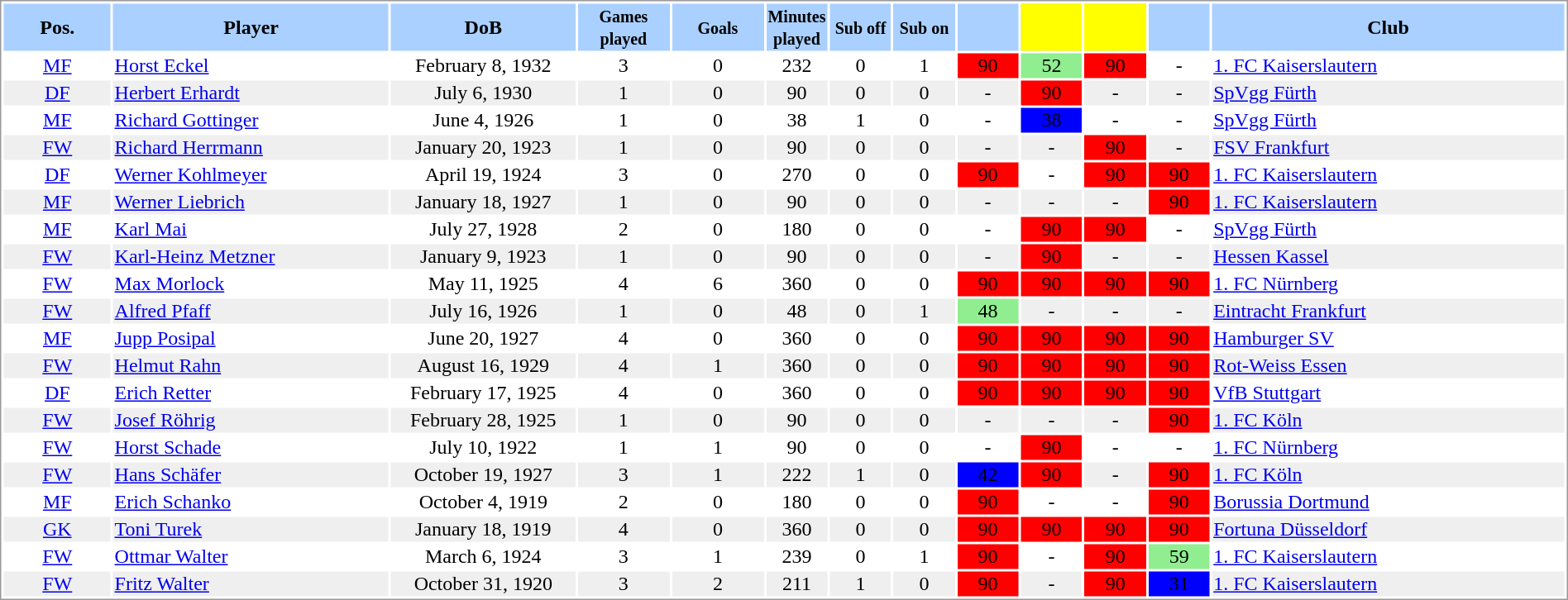<table border="0" width="100%" style="border: 1px solid #999; background-color:white; text-align:center">
<tr align="center" bgcolor="#AAD0FF">
<th width=7%>Pos.</th>
<th width=18%>Player</th>
<th width=12%>DoB</th>
<th width=6%><small>Games<br>played</small></th>
<th width=6%><small>Goals</small></th>
<th width=4%><small>Minutes<br>played</small></th>
<th width=4%><small>Sub off</small></th>
<th width=4%><small>Sub on</small></th>
<th width=4%></th>
<th width=4% bgcolor=yellow></th>
<th width=4% bgcolor=yellow></th>
<th width=4%></th>
<th width=25%>Club</th>
</tr>
<tr>
<td><a href='#'>MF</a></td>
<td align="left"><a href='#'>Horst Eckel</a></td>
<td>February 8, 1932</td>
<td>3</td>
<td>0</td>
<td>232</td>
<td>0</td>
<td>1</td>
<td bgcolor=red>90</td>
<td bgcolor=lightgreen>52</td>
<td bgcolor=red>90</td>
<td>-</td>
<td align="left"> <a href='#'>1. FC Kaiserslautern</a></td>
</tr>
<tr bgcolor="#EFEFEF">
<td><a href='#'>DF</a></td>
<td align="left"><a href='#'>Herbert Erhardt</a></td>
<td>July 6, 1930</td>
<td>1</td>
<td>0</td>
<td>90</td>
<td>0</td>
<td>0</td>
<td>-</td>
<td bgcolor=red>90</td>
<td>-</td>
<td>-</td>
<td align="left"> <a href='#'>SpVgg Fürth</a></td>
</tr>
<tr>
<td><a href='#'>MF</a></td>
<td align="left"><a href='#'>Richard Gottinger</a></td>
<td>June 4, 1926</td>
<td>1</td>
<td>0</td>
<td>38</td>
<td>1</td>
<td>0</td>
<td>-</td>
<td bgcolor=blue>38</td>
<td>-</td>
<td>-</td>
<td align="left"> <a href='#'>SpVgg Fürth</a></td>
</tr>
<tr bgcolor="#EFEFEF">
<td><a href='#'>FW</a></td>
<td align="left"><a href='#'>Richard Herrmann</a></td>
<td>January 20, 1923</td>
<td>1</td>
<td>0</td>
<td>90</td>
<td>0</td>
<td>0</td>
<td>-</td>
<td>-</td>
<td bgcolor=red>90</td>
<td>-</td>
<td align="left"> <a href='#'>FSV Frankfurt</a></td>
</tr>
<tr>
<td><a href='#'>DF</a></td>
<td align="left"><a href='#'>Werner Kohlmeyer</a></td>
<td>April 19, 1924</td>
<td>3</td>
<td>0</td>
<td>270</td>
<td>0</td>
<td>0</td>
<td bgcolor=red>90</td>
<td>-</td>
<td bgcolor=red>90</td>
<td bgcolor=red>90</td>
<td align="left"> <a href='#'>1. FC Kaiserslautern</a></td>
</tr>
<tr bgcolor="#EFEFEF">
<td><a href='#'>MF</a></td>
<td align="left"><a href='#'>Werner Liebrich</a></td>
<td>January 18, 1927</td>
<td>1</td>
<td>0</td>
<td>90</td>
<td>0</td>
<td>0</td>
<td>-</td>
<td>-</td>
<td>-</td>
<td bgcolor=red>90</td>
<td align="left"> <a href='#'>1. FC Kaiserslautern</a></td>
</tr>
<tr>
<td><a href='#'>MF</a></td>
<td align="left"><a href='#'>Karl Mai</a></td>
<td>July 27, 1928</td>
<td>2</td>
<td>0</td>
<td>180</td>
<td>0</td>
<td>0</td>
<td>-</td>
<td bgcolor=red>90</td>
<td bgcolor=red>90</td>
<td>-</td>
<td align="left"> <a href='#'>SpVgg Fürth</a></td>
</tr>
<tr bgcolor="#EFEFEF">
<td><a href='#'>FW</a></td>
<td align="left"><a href='#'>Karl-Heinz Metzner</a></td>
<td>January 9, 1923</td>
<td>1</td>
<td>0</td>
<td>90</td>
<td>0</td>
<td>0</td>
<td>-</td>
<td bgcolor=red>90</td>
<td>-</td>
<td>-</td>
<td align="left"> <a href='#'>Hessen Kassel</a></td>
</tr>
<tr>
<td><a href='#'>FW</a></td>
<td align="left"><a href='#'>Max Morlock</a></td>
<td>May 11, 1925</td>
<td>4</td>
<td>6</td>
<td>360</td>
<td>0</td>
<td>0</td>
<td bgcolor=red>90</td>
<td bgcolor=red>90</td>
<td bgcolor=red>90</td>
<td bgcolor=red>90</td>
<td align="left"> <a href='#'>1. FC Nürnberg</a></td>
</tr>
<tr bgcolor="#EFEFEF">
<td><a href='#'>FW</a></td>
<td align="left"><a href='#'>Alfred Pfaff</a></td>
<td>July 16, 1926</td>
<td>1</td>
<td>0</td>
<td>48</td>
<td>0</td>
<td>1</td>
<td bgcolor=lightgreen>48</td>
<td>-</td>
<td>-</td>
<td>-</td>
<td align="left"> <a href='#'>Eintracht Frankfurt</a></td>
</tr>
<tr>
<td><a href='#'>MF</a></td>
<td align="left"><a href='#'>Jupp Posipal</a></td>
<td>June 20, 1927</td>
<td>4</td>
<td>0</td>
<td>360</td>
<td>0</td>
<td>0</td>
<td bgcolor=red>90</td>
<td bgcolor=red>90</td>
<td bgcolor=red>90</td>
<td bgcolor=red>90</td>
<td align="left"> <a href='#'>Hamburger SV</a></td>
</tr>
<tr bgcolor="#EFEFEF">
<td><a href='#'>FW</a></td>
<td align="left"><a href='#'>Helmut Rahn</a></td>
<td>August 16, 1929</td>
<td>4</td>
<td>1</td>
<td>360</td>
<td>0</td>
<td>0</td>
<td bgcolor=red>90</td>
<td bgcolor=red>90</td>
<td bgcolor=red>90</td>
<td bgcolor=red>90</td>
<td align="left"> <a href='#'>Rot-Weiss Essen</a></td>
</tr>
<tr>
<td><a href='#'>DF</a></td>
<td align="left"><a href='#'>Erich Retter</a></td>
<td>February 17, 1925</td>
<td>4</td>
<td>0</td>
<td>360</td>
<td>0</td>
<td>0</td>
<td bgcolor=red>90</td>
<td bgcolor=red>90</td>
<td bgcolor=red>90</td>
<td bgcolor=red>90</td>
<td align="left"> <a href='#'>VfB Stuttgart</a></td>
</tr>
<tr bgcolor="#EFEFEF">
<td><a href='#'>FW</a></td>
<td align="left"><a href='#'>Josef Röhrig</a></td>
<td>February 28, 1925</td>
<td>1</td>
<td>0</td>
<td>90</td>
<td>0</td>
<td>0</td>
<td>-</td>
<td>-</td>
<td>-</td>
<td bgcolor=red>90</td>
<td align="left"> <a href='#'>1. FC Köln</a></td>
</tr>
<tr>
<td><a href='#'>FW</a></td>
<td align="left"><a href='#'>Horst Schade</a></td>
<td>July 10, 1922</td>
<td>1</td>
<td>1</td>
<td>90</td>
<td>0</td>
<td>0</td>
<td>-</td>
<td bgcolor=red>90</td>
<td>-</td>
<td>-</td>
<td align="left"> <a href='#'>1. FC Nürnberg</a></td>
</tr>
<tr bgcolor="#EFEFEF">
<td><a href='#'>FW</a></td>
<td align="left"><a href='#'>Hans Schäfer</a></td>
<td>October 19, 1927</td>
<td>3</td>
<td>1</td>
<td>222</td>
<td>1</td>
<td>0</td>
<td bgcolor=blue>42</td>
<td bgcolor=red>90</td>
<td>-</td>
<td bgcolor=red>90</td>
<td align="left"> <a href='#'>1. FC Köln</a></td>
</tr>
<tr>
<td><a href='#'>MF</a></td>
<td align="left"><a href='#'>Erich Schanko</a></td>
<td>October 4, 1919</td>
<td>2</td>
<td>0</td>
<td>180</td>
<td>0</td>
<td>0</td>
<td bgcolor=red>90</td>
<td>-</td>
<td>-</td>
<td bgcolor=red>90</td>
<td align="left"> <a href='#'>Borussia Dortmund</a></td>
</tr>
<tr bgcolor="#EFEFEF">
<td><a href='#'>GK</a></td>
<td align="left"><a href='#'>Toni Turek</a></td>
<td>January 18, 1919</td>
<td>4</td>
<td>0</td>
<td>360</td>
<td>0</td>
<td>0</td>
<td bgcolor=red>90</td>
<td bgcolor=red>90</td>
<td bgcolor=red>90</td>
<td bgcolor=red>90</td>
<td align="left"> <a href='#'>Fortuna Düsseldorf</a></td>
</tr>
<tr>
<td><a href='#'>FW</a></td>
<td align="left"><a href='#'>Ottmar Walter</a></td>
<td>March 6, 1924</td>
<td>3</td>
<td>1</td>
<td>239</td>
<td>0</td>
<td>1</td>
<td bgcolor=red>90</td>
<td>-</td>
<td bgcolor=red>90</td>
<td bgcolor=lightgreen>59</td>
<td align="left"> <a href='#'>1. FC Kaiserslautern</a></td>
</tr>
<tr bgcolor="#EFEFEF">
<td><a href='#'>FW</a></td>
<td align="left"><a href='#'>Fritz Walter</a></td>
<td>October 31, 1920</td>
<td>3</td>
<td>2</td>
<td>211</td>
<td>1</td>
<td>0</td>
<td bgcolor=red>90</td>
<td>-</td>
<td bgcolor=red>90</td>
<td bgcolor=blue>31</td>
<td align="left"> <a href='#'>1. FC Kaiserslautern</a></td>
</tr>
</table>
